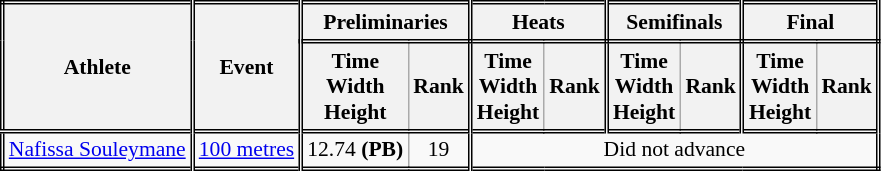<table class=wikitable style="font-size:90%; border: double;">
<tr>
<th rowspan="2" style="border-right:double">Athlete</th>
<th rowspan="2" style="border-right:double">Event</th>
<th colspan="2" style="border-right:double; border-bottom:double;">Preliminaries</th>
<th colspan="2" style="border-right:double; border-bottom:double;">Heats</th>
<th colspan="2" style="border-right:double; border-bottom:double;">Semifinals</th>
<th colspan="2" style="border-right:double; border-bottom:double;">Final</th>
</tr>
<tr>
<th>Time<br>Width<br>Height</th>
<th style="border-right:double">Rank</th>
<th>Time<br>Width<br>Height</th>
<th style="border-right:double">Rank</th>
<th>Time<br>Width<br>Height</th>
<th style="border-right:double">Rank</th>
<th>Time<br>Width<br>Height</th>
<th style="border-right:double">Rank</th>
</tr>
<tr style="border-top: double;">
<td style="border-right:double"><a href='#'>Nafissa Souleymane</a></td>
<td style="border-right:double"><a href='#'>100 metres</a></td>
<td align=center>12.74 <strong>(PB)</strong></td>
<td style="border-right:double" align=center>19</td>
<td colspan="6" align=center>Did not advance</td>
</tr>
</table>
